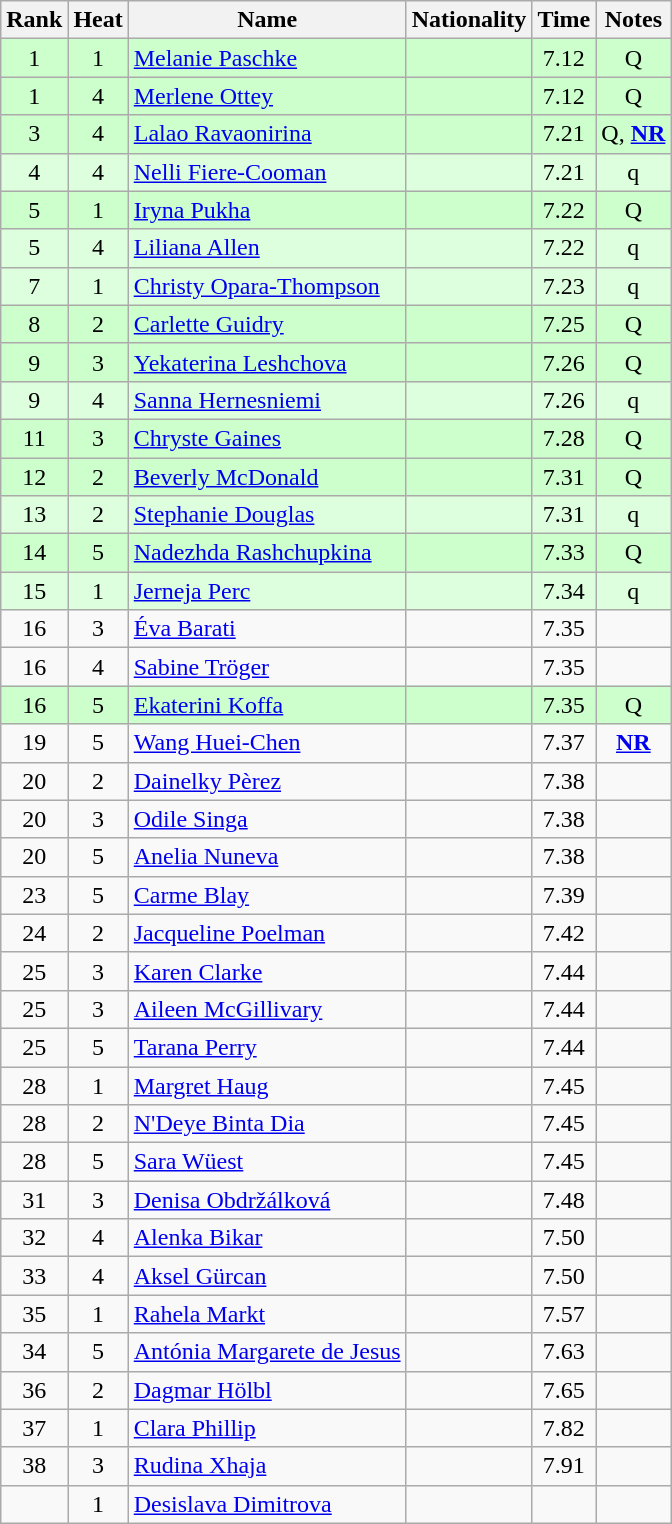<table class="wikitable sortable" style="text-align:center">
<tr>
<th>Rank</th>
<th>Heat</th>
<th>Name</th>
<th>Nationality</th>
<th>Time</th>
<th>Notes</th>
</tr>
<tr bgcolor=ccffcc>
<td>1</td>
<td>1</td>
<td align="left"><a href='#'>Melanie Paschke</a></td>
<td align=left></td>
<td>7.12</td>
<td>Q</td>
</tr>
<tr bgcolor=ccffcc>
<td>1</td>
<td>4</td>
<td align="left"><a href='#'>Merlene Ottey</a></td>
<td align=left></td>
<td>7.12</td>
<td>Q</td>
</tr>
<tr bgcolor=ccffcc>
<td>3</td>
<td>4</td>
<td align="left"><a href='#'>Lalao Ravaonirina</a></td>
<td align=left></td>
<td>7.21</td>
<td>Q, <strong><a href='#'>NR</a></strong></td>
</tr>
<tr bgcolor=ddffdd>
<td>4</td>
<td>4</td>
<td align="left"><a href='#'>Nelli Fiere-Cooman</a></td>
<td align=left></td>
<td>7.21</td>
<td>q</td>
</tr>
<tr bgcolor=ccffcc>
<td>5</td>
<td>1</td>
<td align="left"><a href='#'>Iryna Pukha</a></td>
<td align=left></td>
<td>7.22</td>
<td>Q</td>
</tr>
<tr bgcolor=ddffdd>
<td>5</td>
<td>4</td>
<td align="left"><a href='#'>Liliana Allen</a></td>
<td align=left></td>
<td>7.22</td>
<td>q</td>
</tr>
<tr bgcolor=ddffdd>
<td>7</td>
<td>1</td>
<td align="left"><a href='#'>Christy Opara-Thompson</a></td>
<td align=left></td>
<td>7.23</td>
<td>q</td>
</tr>
<tr bgcolor=ccffcc>
<td>8</td>
<td>2</td>
<td align="left"><a href='#'>Carlette Guidry</a></td>
<td align=left></td>
<td>7.25</td>
<td>Q</td>
</tr>
<tr bgcolor=ccffcc>
<td>9</td>
<td>3</td>
<td align="left"><a href='#'>Yekaterina Leshchova</a></td>
<td align=left></td>
<td>7.26</td>
<td>Q</td>
</tr>
<tr bgcolor=ddffdd>
<td>9</td>
<td>4</td>
<td align="left"><a href='#'>Sanna Hernesniemi</a></td>
<td align=left></td>
<td>7.26</td>
<td>q</td>
</tr>
<tr bgcolor=ccffcc>
<td>11</td>
<td>3</td>
<td align="left"><a href='#'>Chryste Gaines</a></td>
<td align=left></td>
<td>7.28</td>
<td>Q</td>
</tr>
<tr bgcolor=ccffcc>
<td>12</td>
<td>2</td>
<td align="left"><a href='#'>Beverly McDonald</a></td>
<td align=left></td>
<td>7.31</td>
<td>Q</td>
</tr>
<tr bgcolor=ddffdd>
<td>13</td>
<td>2</td>
<td align="left"><a href='#'>Stephanie Douglas</a></td>
<td align=left></td>
<td>7.31</td>
<td>q</td>
</tr>
<tr bgcolor=ccffcc>
<td>14</td>
<td>5</td>
<td align="left"><a href='#'>Nadezhda Rashchupkina</a></td>
<td align=left></td>
<td>7.33</td>
<td>Q</td>
</tr>
<tr bgcolor=ddffdd>
<td>15</td>
<td>1</td>
<td align="left"><a href='#'>Jerneja Perc</a></td>
<td align=left></td>
<td>7.34</td>
<td>q</td>
</tr>
<tr>
<td>16</td>
<td>3</td>
<td align="left"><a href='#'>Éva Barati</a></td>
<td align=left></td>
<td>7.35</td>
<td></td>
</tr>
<tr>
<td>16</td>
<td>4</td>
<td align="left"><a href='#'>Sabine Tröger</a></td>
<td align=left></td>
<td>7.35</td>
<td></td>
</tr>
<tr bgcolor=ccffcc>
<td>16</td>
<td>5</td>
<td align="left"><a href='#'>Ekaterini Koffa</a></td>
<td align=left></td>
<td>7.35</td>
<td>Q</td>
</tr>
<tr>
<td>19</td>
<td>5</td>
<td align="left"><a href='#'>Wang Huei-Chen</a></td>
<td align=left></td>
<td>7.37</td>
<td><strong><a href='#'>NR</a></strong></td>
</tr>
<tr>
<td>20</td>
<td>2</td>
<td align="left"><a href='#'>Dainelky Pèrez</a></td>
<td align=left></td>
<td>7.38</td>
<td></td>
</tr>
<tr>
<td>20</td>
<td>3</td>
<td align="left"><a href='#'>Odile Singa</a></td>
<td align=left></td>
<td>7.38</td>
<td></td>
</tr>
<tr>
<td>20</td>
<td>5</td>
<td align="left"><a href='#'>Anelia Nuneva</a></td>
<td align=left></td>
<td>7.38</td>
<td></td>
</tr>
<tr>
<td>23</td>
<td>5</td>
<td align="left"><a href='#'>Carme Blay</a></td>
<td align=left></td>
<td>7.39</td>
<td></td>
</tr>
<tr>
<td>24</td>
<td>2</td>
<td align="left"><a href='#'>Jacqueline Poelman</a></td>
<td align=left></td>
<td>7.42</td>
<td></td>
</tr>
<tr>
<td>25</td>
<td>3</td>
<td align="left"><a href='#'>Karen Clarke</a></td>
<td align=left></td>
<td>7.44</td>
<td></td>
</tr>
<tr>
<td>25</td>
<td>3</td>
<td align="left"><a href='#'>Aileen McGillivary</a></td>
<td align=left></td>
<td>7.44</td>
<td></td>
</tr>
<tr>
<td>25</td>
<td>5</td>
<td align="left"><a href='#'>Tarana Perry</a></td>
<td align=left></td>
<td>7.44</td>
<td></td>
</tr>
<tr>
<td>28</td>
<td>1</td>
<td align="left"><a href='#'>Margret Haug</a></td>
<td align=left></td>
<td>7.45</td>
<td></td>
</tr>
<tr>
<td>28</td>
<td>2</td>
<td align="left"><a href='#'>N'Deye Binta Dia</a></td>
<td align=left></td>
<td>7.45</td>
<td></td>
</tr>
<tr>
<td>28</td>
<td>5</td>
<td align="left"><a href='#'>Sara Wüest</a></td>
<td align=left></td>
<td>7.45</td>
<td></td>
</tr>
<tr>
<td>31</td>
<td>3</td>
<td align="left"><a href='#'>Denisa Obdržálková</a></td>
<td align=left></td>
<td>7.48</td>
<td></td>
</tr>
<tr>
<td>32</td>
<td>4</td>
<td align="left"><a href='#'>Alenka Bikar</a></td>
<td align=left></td>
<td>7.50</td>
<td></td>
</tr>
<tr>
<td>33</td>
<td>4</td>
<td align="left"><a href='#'>Aksel Gürcan</a></td>
<td align=left></td>
<td>7.50</td>
<td></td>
</tr>
<tr>
<td>35</td>
<td>1</td>
<td align="left"><a href='#'>Rahela Markt</a></td>
<td align=left></td>
<td>7.57</td>
<td></td>
</tr>
<tr>
<td>34</td>
<td>5</td>
<td align="left"><a href='#'>Antónia Margarete de Jesus</a></td>
<td align=left></td>
<td>7.63</td>
<td></td>
</tr>
<tr>
<td>36</td>
<td>2</td>
<td align="left"><a href='#'>Dagmar Hölbl</a></td>
<td align=left></td>
<td>7.65</td>
<td></td>
</tr>
<tr>
<td>37</td>
<td>1</td>
<td align="left"><a href='#'>Clara Phillip</a></td>
<td align=left></td>
<td>7.82</td>
<td></td>
</tr>
<tr>
<td>38</td>
<td>3</td>
<td align="left"><a href='#'>Rudina Xhaja</a></td>
<td align=left></td>
<td>7.91</td>
<td></td>
</tr>
<tr>
<td></td>
<td>1</td>
<td align="left"><a href='#'>Desislava Dimitrova</a></td>
<td align=left></td>
<td></td>
<td></td>
</tr>
</table>
